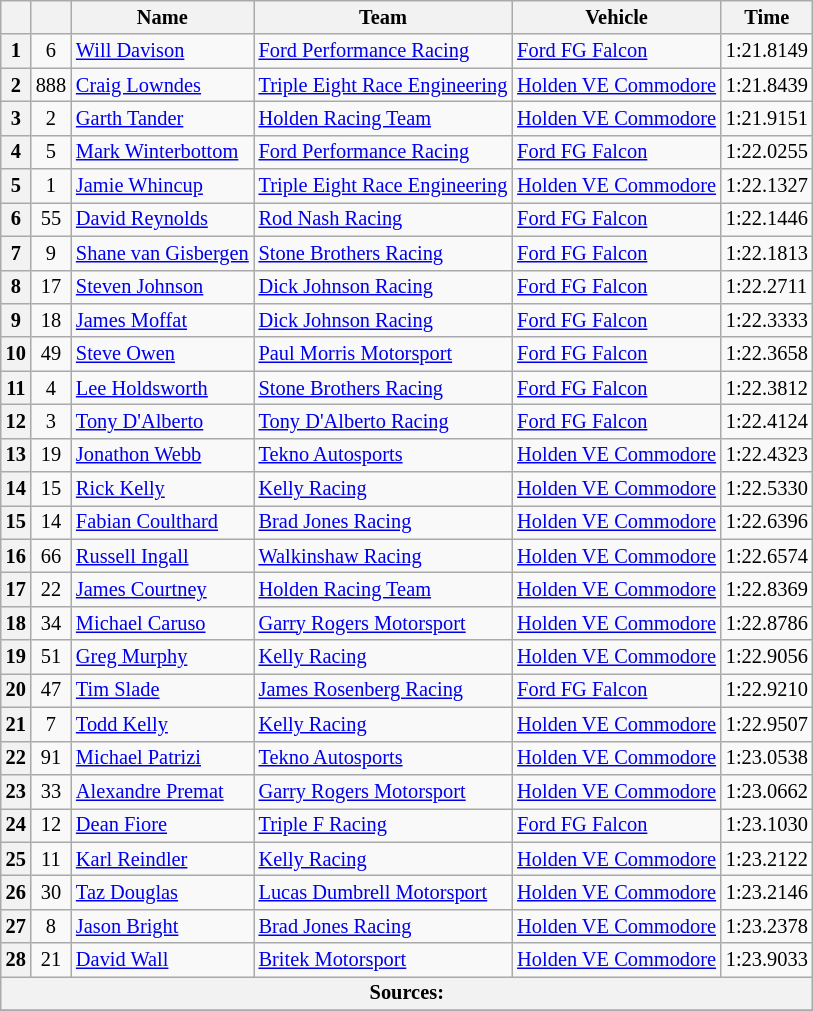<table class="wikitable" style="font-size: 85%;">
<tr>
<th></th>
<th></th>
<th>Name</th>
<th>Team</th>
<th>Vehicle</th>
<th>Time</th>
</tr>
<tr>
<th>1</th>
<td align="center">6</td>
<td> <a href='#'>Will Davison</a></td>
<td><a href='#'>Ford Performance Racing</a></td>
<td><a href='#'>Ford FG Falcon</a></td>
<td>1:21.8149</td>
</tr>
<tr>
<th>2</th>
<td align="center">888</td>
<td> <a href='#'>Craig Lowndes</a></td>
<td><a href='#'>Triple Eight Race Engineering</a></td>
<td><a href='#'>Holden VE Commodore</a></td>
<td>1:21.8439</td>
</tr>
<tr>
<th>3</th>
<td align="center">2</td>
<td> <a href='#'>Garth Tander</a></td>
<td><a href='#'>Holden Racing Team</a></td>
<td><a href='#'>Holden VE Commodore</a></td>
<td>1:21.9151</td>
</tr>
<tr>
<th>4</th>
<td align="center">5</td>
<td> <a href='#'>Mark Winterbottom</a></td>
<td><a href='#'>Ford Performance Racing</a></td>
<td><a href='#'>Ford FG Falcon</a></td>
<td>1:22.0255</td>
</tr>
<tr>
<th>5</th>
<td align="center">1</td>
<td> <a href='#'>Jamie Whincup</a></td>
<td><a href='#'>Triple Eight Race Engineering</a></td>
<td><a href='#'>Holden VE Commodore</a></td>
<td>1:22.1327</td>
</tr>
<tr>
<th>6</th>
<td align="center">55</td>
<td> <a href='#'>David Reynolds</a></td>
<td><a href='#'>Rod Nash Racing</a></td>
<td><a href='#'>Ford FG Falcon</a></td>
<td>1:22.1446</td>
</tr>
<tr>
<th>7</th>
<td align="center">9</td>
<td> <a href='#'>Shane van Gisbergen</a></td>
<td><a href='#'>Stone Brothers Racing</a></td>
<td><a href='#'>Ford FG Falcon</a></td>
<td>1:22.1813</td>
</tr>
<tr>
<th>8</th>
<td align="center">17</td>
<td> <a href='#'>Steven Johnson</a></td>
<td><a href='#'>Dick Johnson Racing</a></td>
<td><a href='#'>Ford FG Falcon</a></td>
<td>1:22.2711</td>
</tr>
<tr>
<th>9</th>
<td align="center">18</td>
<td> <a href='#'>James Moffat</a></td>
<td><a href='#'>Dick Johnson Racing</a></td>
<td><a href='#'>Ford FG Falcon</a></td>
<td>1:22.3333</td>
</tr>
<tr>
<th>10</th>
<td align="center">49</td>
<td> <a href='#'>Steve Owen</a></td>
<td><a href='#'>Paul Morris Motorsport</a></td>
<td><a href='#'>Ford FG Falcon</a></td>
<td>1:22.3658</td>
</tr>
<tr>
<th>11</th>
<td align="center">4</td>
<td> <a href='#'>Lee Holdsworth</a></td>
<td><a href='#'>Stone Brothers Racing</a></td>
<td><a href='#'>Ford FG Falcon</a></td>
<td>1:22.3812</td>
</tr>
<tr>
<th>12</th>
<td align="center">3</td>
<td> <a href='#'>Tony D'Alberto</a></td>
<td><a href='#'>Tony D'Alberto Racing</a></td>
<td><a href='#'>Ford FG Falcon</a></td>
<td>1:22.4124</td>
</tr>
<tr>
<th>13</th>
<td align="center">19</td>
<td> <a href='#'>Jonathon Webb</a></td>
<td><a href='#'>Tekno Autosports</a></td>
<td><a href='#'>Holden VE Commodore</a></td>
<td>1:22.4323</td>
</tr>
<tr>
<th>14</th>
<td align="center">15</td>
<td> <a href='#'>Rick Kelly</a></td>
<td><a href='#'>Kelly Racing</a></td>
<td><a href='#'>Holden VE Commodore</a></td>
<td>1:22.5330</td>
</tr>
<tr>
<th>15</th>
<td align="center">14</td>
<td> <a href='#'>Fabian Coulthard</a></td>
<td><a href='#'>Brad Jones Racing</a></td>
<td><a href='#'>Holden VE Commodore</a></td>
<td>1:22.6396</td>
</tr>
<tr>
<th>16</th>
<td align="center">66</td>
<td> <a href='#'>Russell Ingall</a></td>
<td><a href='#'>Walkinshaw Racing</a></td>
<td><a href='#'>Holden VE Commodore</a></td>
<td>1:22.6574</td>
</tr>
<tr>
<th>17</th>
<td align="center">22</td>
<td> <a href='#'>James Courtney</a></td>
<td><a href='#'>Holden Racing Team</a></td>
<td><a href='#'>Holden VE Commodore</a></td>
<td>1:22.8369</td>
</tr>
<tr>
<th>18</th>
<td align="center">34</td>
<td> <a href='#'>Michael Caruso</a></td>
<td><a href='#'>Garry Rogers Motorsport</a></td>
<td><a href='#'>Holden VE Commodore</a></td>
<td>1:22.8786</td>
</tr>
<tr>
<th>19</th>
<td align="center">51</td>
<td> <a href='#'>Greg Murphy</a></td>
<td><a href='#'>Kelly Racing</a></td>
<td><a href='#'>Holden VE Commodore</a></td>
<td>1:22.9056</td>
</tr>
<tr>
<th>20</th>
<td align="center">47</td>
<td> <a href='#'>Tim Slade</a></td>
<td><a href='#'>James Rosenberg Racing</a></td>
<td><a href='#'>Ford FG Falcon</a></td>
<td>1:22.9210</td>
</tr>
<tr>
<th>21</th>
<td align="center">7</td>
<td> <a href='#'>Todd Kelly</a></td>
<td><a href='#'>Kelly Racing</a></td>
<td><a href='#'>Holden VE Commodore</a></td>
<td>1:22.9507</td>
</tr>
<tr>
<th>22</th>
<td align="center">91</td>
<td> <a href='#'>Michael Patrizi</a></td>
<td><a href='#'>Tekno Autosports</a></td>
<td><a href='#'>Holden VE Commodore</a></td>
<td>1:23.0538</td>
</tr>
<tr>
<th>23</th>
<td align="center">33</td>
<td> <a href='#'>Alexandre Premat</a></td>
<td><a href='#'>Garry Rogers Motorsport</a></td>
<td><a href='#'>Holden VE Commodore</a></td>
<td>1:23.0662</td>
</tr>
<tr>
<th>24</th>
<td align="center">12</td>
<td> <a href='#'>Dean Fiore</a></td>
<td><a href='#'>Triple F Racing</a></td>
<td><a href='#'>Ford FG Falcon</a></td>
<td>1:23.1030</td>
</tr>
<tr>
<th>25</th>
<td align="center">11</td>
<td> <a href='#'>Karl Reindler</a></td>
<td><a href='#'>Kelly Racing</a></td>
<td><a href='#'>Holden VE Commodore</a></td>
<td>1:23.2122</td>
</tr>
<tr>
<th>26</th>
<td align="center">30</td>
<td> <a href='#'>Taz Douglas</a></td>
<td><a href='#'>Lucas Dumbrell Motorsport</a></td>
<td><a href='#'>Holden VE Commodore</a></td>
<td>1:23.2146</td>
</tr>
<tr>
<th>27</th>
<td align="center">8</td>
<td> <a href='#'>Jason Bright</a></td>
<td><a href='#'>Brad Jones Racing</a></td>
<td><a href='#'>Holden VE Commodore</a></td>
<td>1:23.2378</td>
</tr>
<tr>
<th>28</th>
<td align="center">21</td>
<td> <a href='#'>David Wall</a></td>
<td><a href='#'>Britek Motorsport</a></td>
<td><a href='#'>Holden VE Commodore</a></td>
<td>1:23.9033</td>
</tr>
<tr>
<th colspan="6">Sources:</th>
</tr>
<tr>
</tr>
</table>
